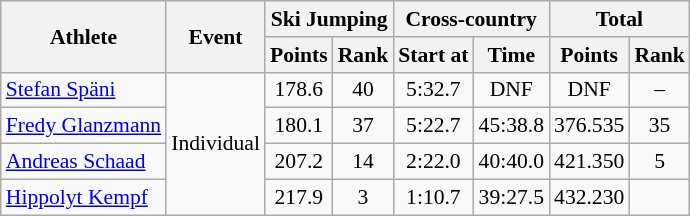<table class="wikitable" style="font-size:90%">
<tr>
<th rowspan="2">Athlete</th>
<th rowspan="2">Event</th>
<th colspan="2">Ski Jumping</th>
<th colspan="2">Cross-country</th>
<th colspan="2">Total</th>
</tr>
<tr>
<th>Points</th>
<th>Rank</th>
<th>Start at</th>
<th>Time</th>
<th>Points</th>
<th>Rank</th>
</tr>
<tr>
<td><a href='#'>Stefan Späni</a></td>
<td rowspan="4">Individual</td>
<td align="center">178.6</td>
<td align="center">40</td>
<td align="center">5:32.7</td>
<td align="center">DNF</td>
<td align="center">DNF</td>
<td align="center">–</td>
</tr>
<tr>
<td><a href='#'>Fredy Glanzmann</a></td>
<td align="center">180.1</td>
<td align="center">37</td>
<td align="center">5:22.7</td>
<td align="center">45:38.8</td>
<td align="center">376.535</td>
<td align="center">35</td>
</tr>
<tr>
<td><a href='#'>Andreas Schaad</a></td>
<td align="center">207.2</td>
<td align="center">14</td>
<td align="center">2:22.0</td>
<td align="center">40:40.0</td>
<td align="center">421.350</td>
<td align="center">5</td>
</tr>
<tr>
<td><a href='#'>Hippolyt Kempf</a></td>
<td align="center">217.9</td>
<td align="center">3</td>
<td align="center">1:10.7</td>
<td align="center">39:27.5</td>
<td align="center">432.230</td>
<td align="center"></td>
</tr>
</table>
